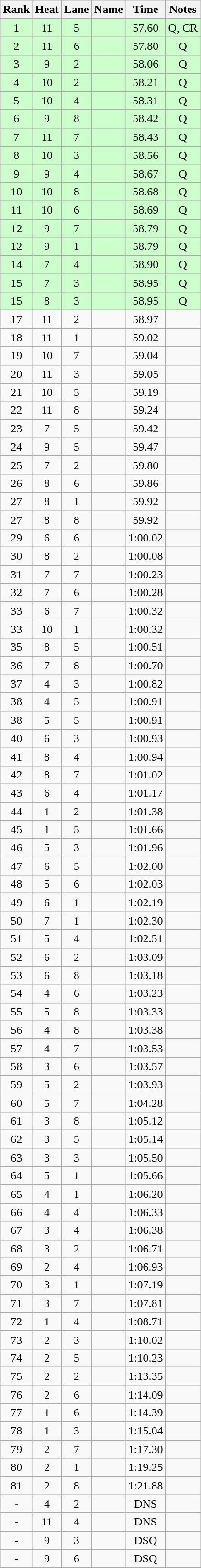<table class="wikitable sortable" style="text-align:center">
<tr>
<th>Rank</th>
<th>Heat</th>
<th>Lane</th>
<th>Name</th>
<th>Time</th>
<th>Notes</th>
</tr>
<tr bgcolor=ccffcc>
<td>1</td>
<td>11</td>
<td>5</td>
<td align=left></td>
<td>57.60</td>
<td>Q, CR</td>
</tr>
<tr bgcolor=ccffcc>
<td>2</td>
<td>11</td>
<td>6</td>
<td align=left></td>
<td>57.80</td>
<td>Q</td>
</tr>
<tr bgcolor=ccffcc>
<td>3</td>
<td>9</td>
<td>2</td>
<td align=left></td>
<td>58.06</td>
<td>Q</td>
</tr>
<tr bgcolor=ccffcc>
<td>4</td>
<td>10</td>
<td>2</td>
<td align=left></td>
<td>58.21</td>
<td>Q</td>
</tr>
<tr bgcolor=ccffcc>
<td>5</td>
<td>10</td>
<td>4</td>
<td align=left></td>
<td>58.31</td>
<td>Q</td>
</tr>
<tr bgcolor=ccffcc>
<td>6</td>
<td>9</td>
<td>8</td>
<td align=left></td>
<td>58.42</td>
<td>Q</td>
</tr>
<tr bgcolor=ccffcc>
<td>7</td>
<td>11</td>
<td>7</td>
<td align=left></td>
<td>58.43</td>
<td>Q</td>
</tr>
<tr bgcolor=ccffcc>
<td>8</td>
<td>10</td>
<td>3</td>
<td align=left></td>
<td>58.56</td>
<td>Q</td>
</tr>
<tr bgcolor=ccffcc>
<td>9</td>
<td>9</td>
<td>4</td>
<td align=left></td>
<td>58.67</td>
<td>Q</td>
</tr>
<tr bgcolor=ccffcc>
<td>10</td>
<td>10</td>
<td>8</td>
<td align=left></td>
<td>58.68</td>
<td>Q</td>
</tr>
<tr bgcolor=ccffcc>
<td>11</td>
<td>10</td>
<td>6</td>
<td align=left></td>
<td>58.69</td>
<td>Q</td>
</tr>
<tr bgcolor=ccffcc>
<td>12</td>
<td>9</td>
<td>7</td>
<td align=left></td>
<td>58.79</td>
<td>Q</td>
</tr>
<tr bgcolor=ccffcc>
<td>12</td>
<td>9</td>
<td>1</td>
<td align=left></td>
<td>58.79</td>
<td>Q</td>
</tr>
<tr bgcolor=ccffcc>
<td>14</td>
<td>7</td>
<td>4</td>
<td align=left></td>
<td>58.90</td>
<td>Q</td>
</tr>
<tr bgcolor=ccffcc>
<td>15</td>
<td>7</td>
<td>3</td>
<td align=left></td>
<td>58.95</td>
<td>Q</td>
</tr>
<tr bgcolor=ccffcc>
<td>15</td>
<td>8</td>
<td>3</td>
<td align=left></td>
<td>58.95</td>
<td>Q</td>
</tr>
<tr>
<td>17</td>
<td>11</td>
<td>2</td>
<td align=left></td>
<td>58.97</td>
<td></td>
</tr>
<tr>
<td>18</td>
<td>11</td>
<td>1</td>
<td align=left></td>
<td>59.02</td>
<td></td>
</tr>
<tr>
<td>19</td>
<td>10</td>
<td>7</td>
<td align=left></td>
<td>59.04</td>
<td></td>
</tr>
<tr>
<td>20</td>
<td>11</td>
<td>3</td>
<td align=left></td>
<td>59.05</td>
<td></td>
</tr>
<tr>
<td>21</td>
<td>10</td>
<td>5</td>
<td align=left></td>
<td>59.19</td>
<td></td>
</tr>
<tr>
<td>22</td>
<td>11</td>
<td>8</td>
<td align=left></td>
<td>59.24</td>
<td></td>
</tr>
<tr>
<td>23</td>
<td>7</td>
<td>5</td>
<td align=left></td>
<td>59.42</td>
<td></td>
</tr>
<tr>
<td>24</td>
<td>9</td>
<td>5</td>
<td align=left></td>
<td>59.47</td>
<td></td>
</tr>
<tr>
<td>25</td>
<td>7</td>
<td>2</td>
<td align=left></td>
<td>59.80</td>
<td></td>
</tr>
<tr>
<td>26</td>
<td>8</td>
<td>6</td>
<td align=left></td>
<td>59.86</td>
<td></td>
</tr>
<tr>
<td>27</td>
<td>8</td>
<td>1</td>
<td align=left></td>
<td>59.92</td>
<td></td>
</tr>
<tr>
<td>27</td>
<td>8</td>
<td>8</td>
<td align=left></td>
<td>59.92</td>
<td></td>
</tr>
<tr>
<td>29</td>
<td>6</td>
<td>6</td>
<td align=left></td>
<td>1:00.02</td>
<td></td>
</tr>
<tr>
<td>30</td>
<td>8</td>
<td>2</td>
<td align=left></td>
<td>1:00.08</td>
<td></td>
</tr>
<tr>
<td>31</td>
<td>7</td>
<td>7</td>
<td align=left></td>
<td>1:00.23</td>
<td></td>
</tr>
<tr>
<td>32</td>
<td>7</td>
<td>6</td>
<td align=left></td>
<td>1:00.28</td>
<td></td>
</tr>
<tr>
<td>33</td>
<td>6</td>
<td>7</td>
<td align=left></td>
<td>1:00.32</td>
<td></td>
</tr>
<tr>
<td>33</td>
<td>10</td>
<td>1</td>
<td align=left></td>
<td>1:00.32</td>
<td></td>
</tr>
<tr>
<td>35</td>
<td>8</td>
<td>5</td>
<td align=left></td>
<td>1:00.51</td>
<td></td>
</tr>
<tr>
<td>36</td>
<td>7</td>
<td>8</td>
<td align=left></td>
<td>1:00.70</td>
<td></td>
</tr>
<tr>
<td>37</td>
<td>4</td>
<td>3</td>
<td align=left></td>
<td>1:00.82</td>
<td></td>
</tr>
<tr>
<td>38</td>
<td>4</td>
<td>5</td>
<td align=left></td>
<td>1:00.91</td>
<td></td>
</tr>
<tr>
<td>38</td>
<td>5</td>
<td>5</td>
<td align=left></td>
<td>1:00.91</td>
<td></td>
</tr>
<tr>
<td>40</td>
<td>6</td>
<td>3</td>
<td align=left></td>
<td>1:00.93</td>
<td></td>
</tr>
<tr>
<td>41</td>
<td>8</td>
<td>4</td>
<td align=left></td>
<td>1:00.94</td>
<td></td>
</tr>
<tr>
<td>42</td>
<td>8</td>
<td>7</td>
<td align=left></td>
<td>1:01.02</td>
<td></td>
</tr>
<tr>
<td>43</td>
<td>6</td>
<td>4</td>
<td align=left></td>
<td>1:01.17</td>
<td></td>
</tr>
<tr>
<td>44</td>
<td>1</td>
<td>2</td>
<td align=left></td>
<td>1:01.38</td>
<td></td>
</tr>
<tr>
<td>45</td>
<td>1</td>
<td>5</td>
<td align=left></td>
<td>1:01.66</td>
<td></td>
</tr>
<tr>
<td>46</td>
<td>5</td>
<td>3</td>
<td align=left></td>
<td>1:01.96</td>
<td></td>
</tr>
<tr>
<td>47</td>
<td>6</td>
<td>5</td>
<td align=left></td>
<td>1:02.00</td>
<td></td>
</tr>
<tr>
<td>48</td>
<td>5</td>
<td>6</td>
<td align=left></td>
<td>1:02.03</td>
<td></td>
</tr>
<tr>
<td>49</td>
<td>6</td>
<td>1</td>
<td align=left></td>
<td>1:02.19</td>
<td></td>
</tr>
<tr>
<td>50</td>
<td>7</td>
<td>1</td>
<td align=left></td>
<td>1:02.30</td>
<td></td>
</tr>
<tr>
<td>51</td>
<td>5</td>
<td>4</td>
<td align=left></td>
<td>1:02.51</td>
<td></td>
</tr>
<tr>
<td>52</td>
<td>6</td>
<td>2</td>
<td align=left></td>
<td>1:03.09</td>
<td></td>
</tr>
<tr>
<td>53</td>
<td>6</td>
<td>8</td>
<td align=left></td>
<td>1:03.18</td>
<td></td>
</tr>
<tr>
<td>54</td>
<td>4</td>
<td>6</td>
<td align=left></td>
<td>1:03.23</td>
<td></td>
</tr>
<tr>
<td>55</td>
<td>5</td>
<td>8</td>
<td align=left></td>
<td>1:03.33</td>
<td></td>
</tr>
<tr>
<td>56</td>
<td>4</td>
<td>8</td>
<td align=left></td>
<td>1:03.38</td>
<td></td>
</tr>
<tr>
<td>57</td>
<td>4</td>
<td>7</td>
<td align=left></td>
<td>1:03.53</td>
<td></td>
</tr>
<tr>
<td>58</td>
<td>3</td>
<td>6</td>
<td align=left></td>
<td>1:03.57</td>
<td></td>
</tr>
<tr>
<td>59</td>
<td>5</td>
<td>2</td>
<td align=left></td>
<td>1:03.93</td>
<td></td>
</tr>
<tr>
<td>60</td>
<td>5</td>
<td>7</td>
<td align=left></td>
<td>1:04.28</td>
<td></td>
</tr>
<tr>
<td>61</td>
<td>3</td>
<td>8</td>
<td align=left></td>
<td>1:05.12</td>
<td></td>
</tr>
<tr>
<td>62</td>
<td>3</td>
<td>5</td>
<td align=left></td>
<td>1:05.14</td>
<td></td>
</tr>
<tr>
<td>63</td>
<td>3</td>
<td>3</td>
<td align=left></td>
<td>1:05.50</td>
<td></td>
</tr>
<tr>
<td>64</td>
<td>5</td>
<td>1</td>
<td align=left></td>
<td>1:05.66</td>
<td></td>
</tr>
<tr>
<td>65</td>
<td>4</td>
<td>1</td>
<td align=left></td>
<td>1:06.20</td>
<td></td>
</tr>
<tr>
<td>66</td>
<td>4</td>
<td>4</td>
<td align=left></td>
<td>1:06.33</td>
<td></td>
</tr>
<tr>
<td>67</td>
<td>3</td>
<td>4</td>
<td align=left></td>
<td>1:06.38</td>
<td></td>
</tr>
<tr>
<td>68</td>
<td>3</td>
<td>2</td>
<td align=left></td>
<td>1:06.71</td>
<td></td>
</tr>
<tr>
<td>69</td>
<td>2</td>
<td>4</td>
<td align=left></td>
<td>1:06.93</td>
<td></td>
</tr>
<tr>
<td>70</td>
<td>3</td>
<td>1</td>
<td align=left></td>
<td>1:07.19</td>
<td></td>
</tr>
<tr>
<td>71</td>
<td>3</td>
<td>7</td>
<td align=left></td>
<td>1:07.81</td>
<td></td>
</tr>
<tr>
<td>72</td>
<td>1</td>
<td>4</td>
<td align=left></td>
<td>1:08.71</td>
<td></td>
</tr>
<tr>
<td>73</td>
<td>2</td>
<td>3</td>
<td align=left></td>
<td>1:10.02</td>
<td></td>
</tr>
<tr>
<td>74</td>
<td>2</td>
<td>5</td>
<td align=left></td>
<td>1:10.23</td>
<td></td>
</tr>
<tr>
<td>75</td>
<td>2</td>
<td>2</td>
<td align=left></td>
<td>1:13.35</td>
<td></td>
</tr>
<tr>
<td>76</td>
<td>2</td>
<td>6</td>
<td align=left></td>
<td>1:14.09</td>
<td></td>
</tr>
<tr>
<td>77</td>
<td>1</td>
<td>6</td>
<td align=left></td>
<td>1:14.39</td>
<td></td>
</tr>
<tr>
<td>78</td>
<td>1</td>
<td>3</td>
<td align=left></td>
<td>1:15.04</td>
<td></td>
</tr>
<tr>
<td>79</td>
<td>2</td>
<td>7</td>
<td align=left></td>
<td>1:17.30</td>
<td></td>
</tr>
<tr>
<td>80</td>
<td>2</td>
<td>1</td>
<td align=left></td>
<td>1:19.25</td>
<td></td>
</tr>
<tr>
<td>81</td>
<td>2</td>
<td>8</td>
<td align=left></td>
<td>1:21.88</td>
<td></td>
</tr>
<tr>
<td>-</td>
<td>4</td>
<td>2</td>
<td align=left></td>
<td>DNS</td>
<td></td>
</tr>
<tr>
<td>-</td>
<td>11</td>
<td>4</td>
<td align=left></td>
<td>DNS</td>
<td></td>
</tr>
<tr>
<td>-</td>
<td>9</td>
<td>3</td>
<td align=left></td>
<td>DSQ</td>
<td></td>
</tr>
<tr>
<td>-</td>
<td>9</td>
<td>6</td>
<td align=left></td>
<td>DSQ</td>
<td></td>
</tr>
</table>
